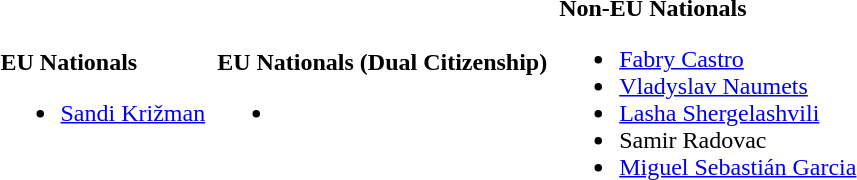<table>
<tr>
<td><strong>EU Nationals</strong><br><ul><li>  <a href='#'>Sandi Križman</a></li></ul></td>
<td></td>
<td><strong>EU Nationals (Dual Citizenship)</strong><br><ul><li></li></ul></td>
<td></td>
<td><strong>Non-EU Nationals</strong><br><ul><li> <a href='#'>Fabry Castro</a></li><li> <a href='#'>Vladyslav Naumets</a></li><li> <a href='#'>Lasha Shergelashvili</a></li><li> Samir Radovac</li><li> <a href='#'>Miguel Sebastián Garcia</a></li></ul></td>
<td></td>
</tr>
</table>
